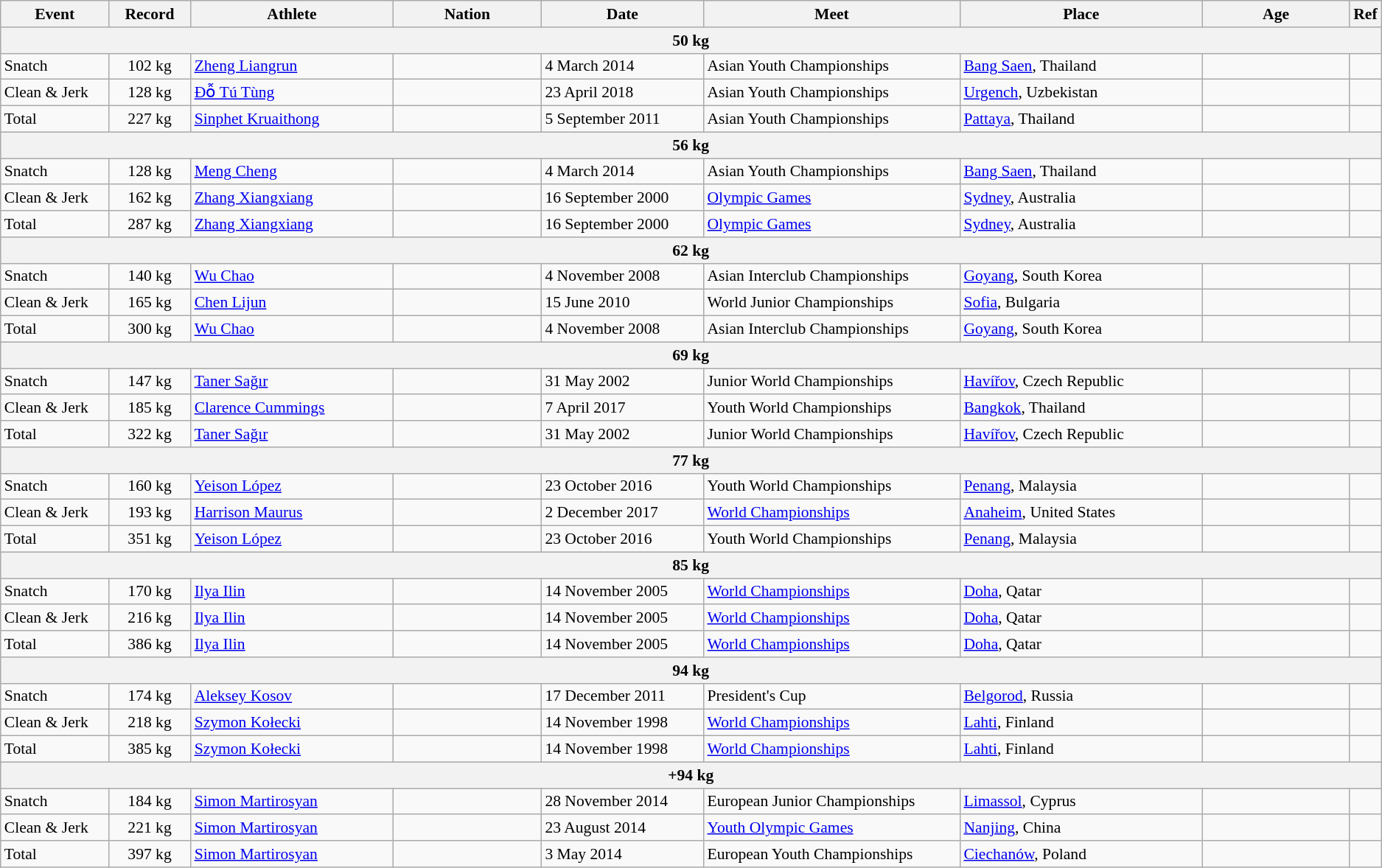<table class="wikitable" style="font-size:90%;">
<tr>
<th width=8%>Event</th>
<th width=6%>Record</th>
<th width=15%>Athlete</th>
<th width=11%>Nation</th>
<th width=12%>Date</th>
<th width=19%>Meet</th>
<th width=18%>Place</th>
<th width=11%>Age</th>
<th>Ref</th>
</tr>
<tr bgcolor="#DDDDDD">
<th colspan="9">50 kg</th>
</tr>
<tr>
<td>Snatch</td>
<td align="center">102 kg</td>
<td><a href='#'>Zheng Liangrun</a></td>
<td></td>
<td>4 March 2014</td>
<td>Asian Youth Championships</td>
<td><a href='#'>Bang Saen</a>, Thailand</td>
<td></td>
<td></td>
</tr>
<tr>
<td>Clean & Jerk</td>
<td align="center">128 kg</td>
<td><a href='#'>Đỗ Tú Tùng</a></td>
<td></td>
<td>23 April 2018</td>
<td>Asian Youth Championships</td>
<td><a href='#'>Urgench</a>, Uzbekistan</td>
<td></td>
<td></td>
</tr>
<tr>
<td>Total</td>
<td align="center">227 kg</td>
<td><a href='#'>Sinphet Kruaithong</a></td>
<td></td>
<td>5 September 2011</td>
<td>Asian Youth Championships</td>
<td><a href='#'>Pattaya</a>, Thailand</td>
<td></td>
<td></td>
</tr>
<tr bgcolor="#DDDDDD">
<th colspan="9">56 kg</th>
</tr>
<tr>
<td>Snatch</td>
<td align="center">128 kg</td>
<td><a href='#'>Meng Cheng</a></td>
<td></td>
<td>4 March 2014</td>
<td>Asian Youth Championships</td>
<td><a href='#'>Bang Saen</a>, Thailand</td>
<td></td>
<td></td>
</tr>
<tr>
<td>Clean & Jerk</td>
<td align="center">162 kg</td>
<td><a href='#'>Zhang Xiangxiang</a></td>
<td></td>
<td>16 September 2000</td>
<td><a href='#'>Olympic Games</a></td>
<td><a href='#'>Sydney</a>, Australia</td>
<td></td>
<td></td>
</tr>
<tr>
<td>Total</td>
<td align="center">287 kg</td>
<td><a href='#'>Zhang Xiangxiang</a></td>
<td></td>
<td>16 September 2000</td>
<td><a href='#'>Olympic Games</a></td>
<td><a href='#'>Sydney</a>, Australia</td>
<td></td>
<td></td>
</tr>
<tr bgcolor="#DDDDDD">
<th colspan="9">62 kg</th>
</tr>
<tr>
<td>Snatch</td>
<td align="center">140 kg</td>
<td><a href='#'>Wu Chao</a></td>
<td></td>
<td>4 November 2008</td>
<td>Asian Interclub Championships</td>
<td><a href='#'>Goyang</a>, South Korea</td>
<td></td>
<td></td>
</tr>
<tr>
<td>Clean & Jerk</td>
<td align="center">165 kg</td>
<td><a href='#'>Chen Lijun</a></td>
<td></td>
<td>15 June 2010</td>
<td>World Junior Championships</td>
<td><a href='#'>Sofia</a>, Bulgaria</td>
<td></td>
<td></td>
</tr>
<tr>
<td>Total</td>
<td align="center">300 kg</td>
<td><a href='#'>Wu Chao</a></td>
<td></td>
<td>4 November 2008</td>
<td>Asian Interclub Championships</td>
<td><a href='#'>Goyang</a>, South Korea</td>
<td></td>
<td></td>
</tr>
<tr bgcolor="#DDDDDD">
<th colspan="9">69 kg</th>
</tr>
<tr>
<td>Snatch</td>
<td align="center">147 kg</td>
<td><a href='#'>Taner Sağır</a></td>
<td></td>
<td>31 May 2002</td>
<td>Junior World Championships</td>
<td><a href='#'>Havířov</a>, Czech Republic</td>
<td></td>
<td></td>
</tr>
<tr>
<td>Clean & Jerk</td>
<td align="center">185 kg</td>
<td><a href='#'>Clarence Cummings</a></td>
<td></td>
<td>7 April 2017</td>
<td>Youth World Championships</td>
<td><a href='#'>Bangkok</a>, Thailand</td>
<td></td>
<td></td>
</tr>
<tr>
<td>Total</td>
<td align="center">322 kg</td>
<td><a href='#'>Taner Sağır</a></td>
<td></td>
<td>31 May 2002</td>
<td>Junior World Championships</td>
<td><a href='#'>Havířov</a>, Czech Republic</td>
<td></td>
<td></td>
</tr>
<tr bgcolor="#DDDDDD">
<th colspan="9">77 kg</th>
</tr>
<tr>
<td>Snatch</td>
<td align="center">160 kg</td>
<td><a href='#'>Yeison López</a></td>
<td></td>
<td>23 October 2016</td>
<td>Youth World Championships</td>
<td><a href='#'>Penang</a>, Malaysia</td>
<td></td>
<td></td>
</tr>
<tr>
<td>Clean & Jerk</td>
<td align="center">193 kg</td>
<td><a href='#'>Harrison Maurus</a></td>
<td></td>
<td>2 December 2017</td>
<td><a href='#'>World Championships</a></td>
<td><a href='#'>Anaheim</a>, United States</td>
<td></td>
<td></td>
</tr>
<tr>
<td>Total</td>
<td align="center">351 kg</td>
<td><a href='#'>Yeison López</a></td>
<td></td>
<td>23 October 2016</td>
<td>Youth World Championships</td>
<td><a href='#'>Penang</a>, Malaysia</td>
<td></td>
<td></td>
</tr>
<tr bgcolor="#DDDDDD">
<th colspan="9">85 kg</th>
</tr>
<tr>
<td>Snatch</td>
<td align="center">170 kg</td>
<td><a href='#'>Ilya Ilin</a></td>
<td></td>
<td>14 November 2005</td>
<td><a href='#'>World Championships</a></td>
<td><a href='#'>Doha</a>, Qatar</td>
<td></td>
<td></td>
</tr>
<tr>
<td>Clean & Jerk</td>
<td align="center">216 kg</td>
<td><a href='#'>Ilya Ilin</a></td>
<td></td>
<td>14 November 2005</td>
<td><a href='#'>World Championships</a></td>
<td><a href='#'>Doha</a>, Qatar</td>
<td></td>
<td></td>
</tr>
<tr>
<td>Total</td>
<td align="center">386 kg</td>
<td><a href='#'>Ilya Ilin</a></td>
<td></td>
<td>14 November 2005</td>
<td><a href='#'>World Championships</a></td>
<td><a href='#'>Doha</a>, Qatar</td>
<td></td>
<td></td>
</tr>
<tr bgcolor="#DDDDDD">
<th colspan="9">94 kg</th>
</tr>
<tr>
<td>Snatch</td>
<td align="center">174 kg</td>
<td><a href='#'>Aleksey Kosov</a></td>
<td></td>
<td>17 December 2011</td>
<td>President's Cup</td>
<td><a href='#'>Belgorod</a>, Russia</td>
<td></td>
<td></td>
</tr>
<tr>
<td>Clean & Jerk</td>
<td align="center">218 kg</td>
<td><a href='#'>Szymon Kołecki</a></td>
<td></td>
<td>14 November 1998</td>
<td><a href='#'>World Championships</a></td>
<td><a href='#'>Lahti</a>, Finland</td>
<td></td>
<td></td>
</tr>
<tr>
<td>Total</td>
<td align="center">385 kg</td>
<td><a href='#'>Szymon Kołecki</a></td>
<td></td>
<td>14 November 1998</td>
<td><a href='#'>World Championships</a></td>
<td><a href='#'>Lahti</a>, Finland</td>
<td></td>
<td></td>
</tr>
<tr bgcolor="#DDDDDD">
<th colspan="9">+94 kg</th>
</tr>
<tr>
<td>Snatch</td>
<td align="center">184 kg</td>
<td><a href='#'>Simon Martirosyan</a></td>
<td></td>
<td>28 November 2014</td>
<td>European Junior Championships</td>
<td><a href='#'>Limassol</a>, Cyprus</td>
<td></td>
<td></td>
</tr>
<tr>
<td>Clean & Jerk</td>
<td align="center">221 kg</td>
<td><a href='#'>Simon Martirosyan</a></td>
<td></td>
<td>23 August 2014</td>
<td><a href='#'>Youth Olympic Games</a></td>
<td><a href='#'>Nanjing</a>, China</td>
<td></td>
<td></td>
</tr>
<tr>
<td>Total</td>
<td align="center">397 kg</td>
<td><a href='#'>Simon Martirosyan</a></td>
<td></td>
<td>3 May 2014</td>
<td>European Youth Championships</td>
<td><a href='#'>Ciechanów</a>, Poland</td>
<td></td>
<td></td>
</tr>
</table>
